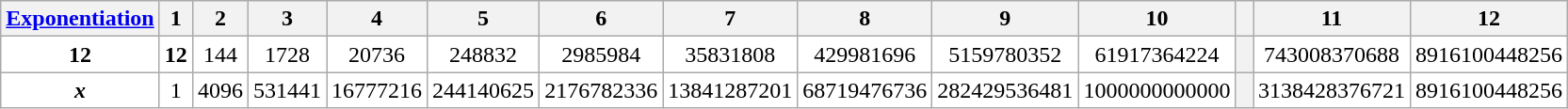<table class="wikitable" style="text-align: center; background: white">
<tr>
<th width="105px"><a href='#'>Exponentiation</a></th>
<th>1</th>
<th>2</th>
<th>3</th>
<th>4</th>
<th>5</th>
<th>6</th>
<th>7</th>
<th>8</th>
<th>9</th>
<th>10</th>
<th width="5px"></th>
<th>11</th>
<th>12</th>
</tr>
<tr>
<td><strong>12</strong></td>
<td><strong>12</strong></td>
<td>144</td>
<td>1728</td>
<td>20736</td>
<td>248832</td>
<td>2985984</td>
<td>35831808</td>
<td>429981696</td>
<td>5159780352</td>
<td>61917364224</td>
<th></th>
<td>743008370688</td>
<td>8916100448256</td>
</tr>
<tr>
<td><strong><em>x<em><strong></td>
<td>1</td>
<td>4096</td>
<td>531441</td>
<td>16777216</td>
<td>244140625</td>
<td>2176782336</td>
<td>13841287201</td>
<td>68719476736</td>
<td>282429536481</td>
<td>1000000000000</td>
<th></th>
<td>3138428376721</td>
<td>8916100448256</td>
</tr>
</table>
